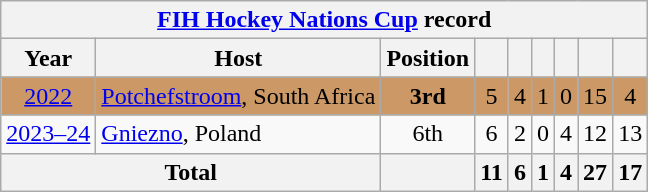<table class="wikitable" style="text-align: center;">
<tr>
<th colspan=9><a href='#'>FIH Hockey Nations Cup</a> record</th>
</tr>
<tr>
<th>Year</th>
<th>Host</th>
<th>Position</th>
<th></th>
<th></th>
<th></th>
<th></th>
<th></th>
<th></th>
</tr>
<tr bgcolor=cc9966>
<td><a href='#'>2022</a></td>
<td align=left> <a href='#'>Potchefstroom</a>, South Africa</td>
<td><strong>3rd</strong></td>
<td>5</td>
<td>4</td>
<td>1</td>
<td>0</td>
<td>15</td>
<td>4</td>
</tr>
<tr>
<td><a href='#'>2023–24</a></td>
<td align=left> <a href='#'>Gniezno</a>, Poland</td>
<td>6th</td>
<td>6</td>
<td>2</td>
<td>0</td>
<td>4</td>
<td>12</td>
<td>13</td>
</tr>
<tr>
<th colspan=2>Total</th>
<th></th>
<th>11</th>
<th>6</th>
<th>1</th>
<th>4</th>
<th>27</th>
<th>17</th>
</tr>
</table>
